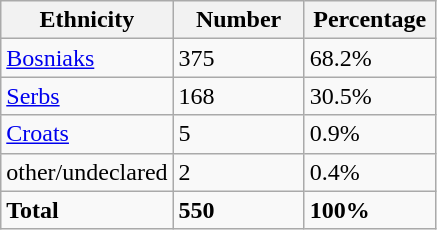<table class="wikitable">
<tr>
<th width="100px">Ethnicity</th>
<th width="80px">Number</th>
<th width="80px">Percentage</th>
</tr>
<tr>
<td><a href='#'>Bosniaks</a></td>
<td>375</td>
<td>68.2%</td>
</tr>
<tr>
<td><a href='#'>Serbs</a></td>
<td>168</td>
<td>30.5%</td>
</tr>
<tr>
<td><a href='#'>Croats</a></td>
<td>5</td>
<td>0.9%</td>
</tr>
<tr>
<td>other/undeclared</td>
<td>2</td>
<td>0.4%</td>
</tr>
<tr>
<td><strong>Total</strong></td>
<td><strong>550</strong></td>
<td><strong>100%</strong></td>
</tr>
</table>
